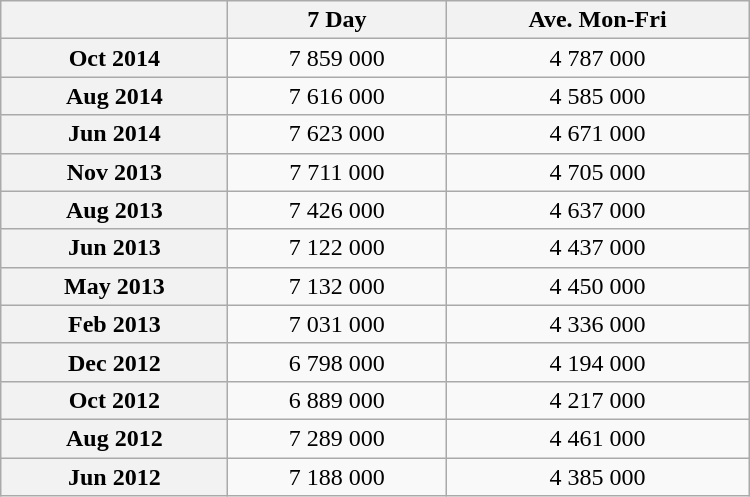<table class="wikitable sortable" style="text-align:center; width:500px; height:200px;">
<tr>
<th></th>
<th>7 Day</th>
<th>Ave. Mon-Fri</th>
</tr>
<tr>
<th scope="row">Oct 2014</th>
<td>7 859 000</td>
<td>4 787 000</td>
</tr>
<tr>
<th scope="row">Aug 2014</th>
<td>7 616 000</td>
<td>4 585 000</td>
</tr>
<tr>
<th scope="row">Jun 2014</th>
<td>7 623 000</td>
<td>4 671 000</td>
</tr>
<tr>
<th scope="row">Nov 2013</th>
<td>7 711 000</td>
<td>4 705 000</td>
</tr>
<tr>
<th scope="row">Aug 2013</th>
<td>7 426 000</td>
<td>4 637 000</td>
</tr>
<tr>
<th scope="row">Jun 2013</th>
<td>7 122 000</td>
<td>4 437 000</td>
</tr>
<tr>
<th scope="row">May 2013</th>
<td>7 132 000</td>
<td>4 450 000</td>
</tr>
<tr>
<th scope="row">Feb 2013</th>
<td>7 031 000</td>
<td>4 336 000</td>
</tr>
<tr>
<th scope="row">Dec 2012</th>
<td>6 798 000</td>
<td>4 194 000</td>
</tr>
<tr>
<th scope="row">Oct 2012</th>
<td>6 889 000</td>
<td>4 217 000</td>
</tr>
<tr>
<th scope="row">Aug 2012</th>
<td>7 289 000</td>
<td>4 461 000</td>
</tr>
<tr>
<th scope="row">Jun 2012</th>
<td>7 188 000</td>
<td>4 385 000</td>
</tr>
</table>
